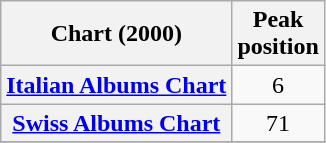<table class="wikitable sortable plainrowheaders">
<tr>
<th>Chart (2000)</th>
<th>Peak<br>position</th>
</tr>
<tr>
<th scope="row"><a href='#'>Italian Albums Chart</a></th>
<td align="center">6</td>
</tr>
<tr>
<th scope="row"><a href='#'>Swiss Albums Chart</a></th>
<td align="center">71</td>
</tr>
<tr>
</tr>
</table>
